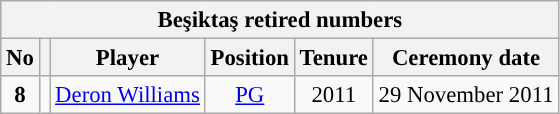<table class="wikitable sortable" style="font-size:95%; text-align:center;">
<tr>
<th colspan=6>Beşiktaş retired numbers</th>
</tr>
<tr>
<th>No</th>
<th></th>
<th>Player</th>
<th>Position</th>
<th>Tenure</th>
<th>Ceremony date</th>
</tr>
<tr>
<td><strong>8</strong></td>
<td></td>
<td><a href='#'>Deron Williams</a></td>
<td><a href='#'>PG</a></td>
<td>2011</td>
<td>29 November 2011</td>
</tr>
</table>
